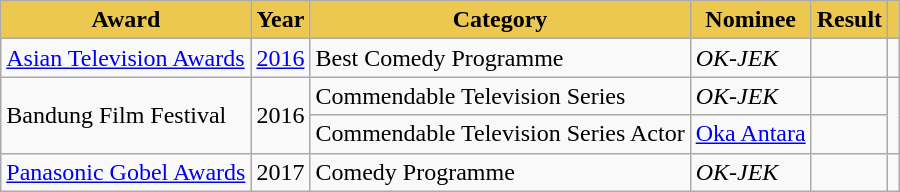<table class="wikitable sortable">
<tr>
<th style="background-color:#ECC850; color:"black">Award</th>
<th style="background-color:#ECC850; color:"black">Year</th>
<th style="background-color:#ECC850; color:"black">Category</th>
<th style="background-color:#ECC850; color:"black">Nominee</th>
<th style="background-color:#ECC850; color:"black">Result</th>
<th style="background-color:#ECC850; color:"black"></th>
</tr>
<tr>
<td><a href='#'>Asian Television Awards</a></td>
<td><a href='#'>2016</a></td>
<td>Best Comedy Programme</td>
<td><em>OK-JEK</em></td>
<td></td>
<td></td>
</tr>
<tr>
<td rowspan=2>Bandung Film Festival</td>
<td rowspan=2>2016</td>
<td>Commendable Television Series</td>
<td><em>OK-JEK</em></td>
<td></td>
<td rowspan=2></td>
</tr>
<tr>
<td>Commendable Television Series Actor</td>
<td><a href='#'>Oka Antara</a></td>
<td></td>
</tr>
<tr>
<td><a href='#'>Panasonic Gobel Awards</a></td>
<td>2017</td>
<td>Comedy Programme</td>
<td><em>OK-JEK</em></td>
<td></td>
<td></td>
</tr>
</table>
